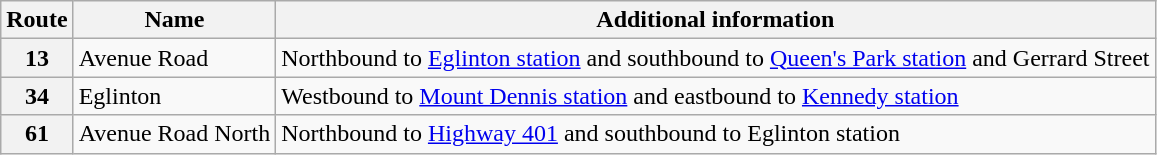<table class="wikitable">
<tr>
<th>Route</th>
<th>Name</th>
<th>Additional information</th>
</tr>
<tr>
<th>13</th>
<td>Avenue Road</td>
<td>Northbound to <a href='#'>Eglinton station</a> and southbound to <a href='#'>Queen's Park station</a> and Gerrard Street</td>
</tr>
<tr>
<th>34</th>
<td>Eglinton</td>
<td>Westbound to <a href='#'>Mount Dennis station</a> and eastbound to <a href='#'>Kennedy station</a></td>
</tr>
<tr>
<th>61</th>
<td>Avenue Road North</td>
<td>Northbound to <a href='#'>Highway 401</a> and southbound to Eglinton station</td>
</tr>
</table>
